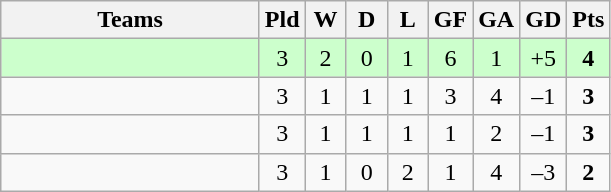<table class="wikitable" style="text-align: center;">
<tr>
<th width=165>Teams</th>
<th width=20>Pld</th>
<th width=20>W</th>
<th width=20>D</th>
<th width=20>L</th>
<th width=20>GF</th>
<th width=20>GA</th>
<th width=20>GD</th>
<th width=20>Pts</th>
</tr>
<tr align=center style="background:#ccffcc;">
<td style="text-align:left;"></td>
<td>3</td>
<td>2</td>
<td>0</td>
<td>1</td>
<td>6</td>
<td>1</td>
<td>+5</td>
<td><strong>4</strong></td>
</tr>
<tr align=center>
<td style="text-align:left;"></td>
<td>3</td>
<td>1</td>
<td>1</td>
<td>1</td>
<td>3</td>
<td>4</td>
<td>–1</td>
<td><strong>3</strong></td>
</tr>
<tr align=center>
<td style="text-align:left;"></td>
<td>3</td>
<td>1</td>
<td>1</td>
<td>1</td>
<td>1</td>
<td>2</td>
<td>–1</td>
<td><strong>3</strong></td>
</tr>
<tr align=center>
<td style="text-align:left;"></td>
<td>3</td>
<td>1</td>
<td>0</td>
<td>2</td>
<td>1</td>
<td>4</td>
<td>–3</td>
<td><strong>2</strong></td>
</tr>
</table>
